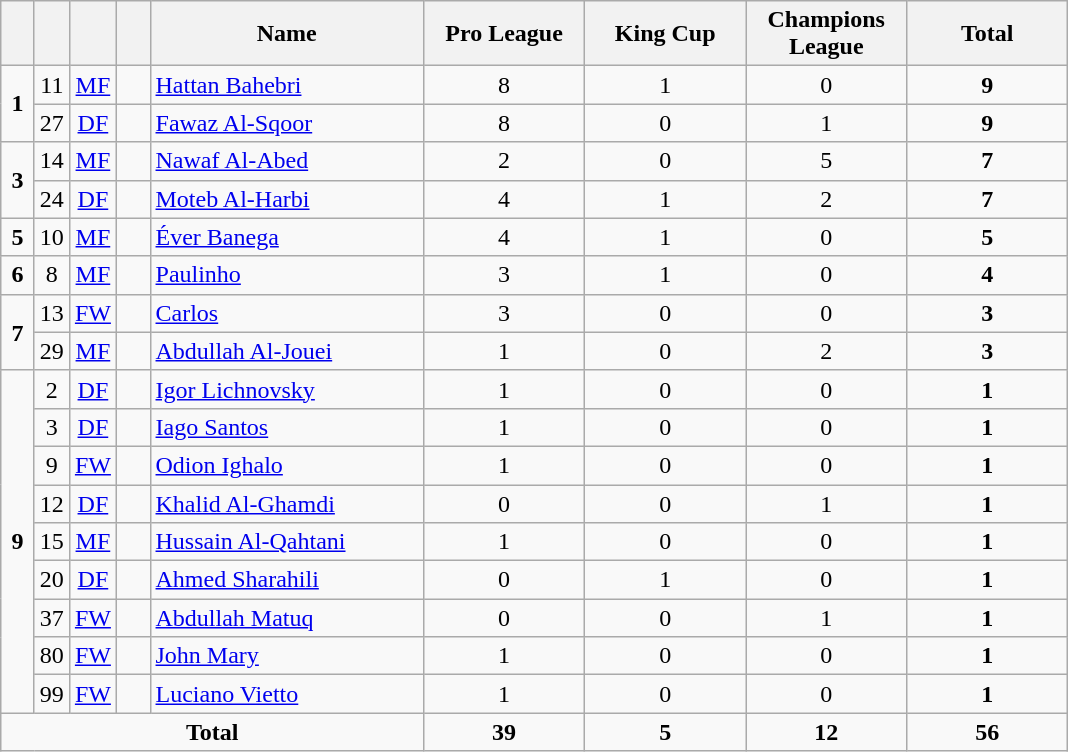<table class="wikitable" style="text-align:center">
<tr>
<th width=15></th>
<th width=15></th>
<th width=15></th>
<th width=15></th>
<th width=175>Name</th>
<th width=100>Pro League</th>
<th width=100>King Cup</th>
<th width=100>Champions League</th>
<th width=100>Total</th>
</tr>
<tr>
<td rowspan=2><strong>1</strong></td>
<td>11</td>
<td><a href='#'>MF</a></td>
<td></td>
<td align=left><a href='#'>Hattan Bahebri</a></td>
<td>8</td>
<td>1</td>
<td>0</td>
<td><strong>9</strong></td>
</tr>
<tr>
<td>27</td>
<td><a href='#'>DF</a></td>
<td></td>
<td align=left><a href='#'>Fawaz Al-Sqoor</a></td>
<td>8</td>
<td>0</td>
<td>1</td>
<td><strong>9</strong></td>
</tr>
<tr>
<td rowspan=2><strong>3</strong></td>
<td>14</td>
<td><a href='#'>MF</a></td>
<td></td>
<td align=left><a href='#'>Nawaf Al-Abed</a></td>
<td>2</td>
<td>0</td>
<td>5</td>
<td><strong>7</strong></td>
</tr>
<tr>
<td>24</td>
<td><a href='#'>DF</a></td>
<td></td>
<td align=left><a href='#'>Moteb Al-Harbi</a></td>
<td>4</td>
<td>1</td>
<td>2</td>
<td><strong>7</strong></td>
</tr>
<tr>
<td><strong>5</strong></td>
<td>10</td>
<td><a href='#'>MF</a></td>
<td></td>
<td align=left><a href='#'>Éver Banega</a></td>
<td>4</td>
<td>1</td>
<td>0</td>
<td><strong>5</strong></td>
</tr>
<tr>
<td><strong>6</strong></td>
<td>8</td>
<td><a href='#'>MF</a></td>
<td></td>
<td align=left><a href='#'>Paulinho</a></td>
<td>3</td>
<td>1</td>
<td>0</td>
<td><strong>4</strong></td>
</tr>
<tr>
<td rowspan=2><strong>7</strong></td>
<td>13</td>
<td><a href='#'>FW</a></td>
<td></td>
<td align=left><a href='#'>Carlos</a></td>
<td>3</td>
<td>0</td>
<td>0</td>
<td><strong>3</strong></td>
</tr>
<tr>
<td>29</td>
<td><a href='#'>MF</a></td>
<td></td>
<td align=left><a href='#'>Abdullah Al-Jouei</a></td>
<td>1</td>
<td>0</td>
<td>2</td>
<td><strong>3</strong></td>
</tr>
<tr>
<td rowspan=9><strong>9</strong></td>
<td>2</td>
<td><a href='#'>DF</a></td>
<td></td>
<td align=left><a href='#'>Igor Lichnovsky</a></td>
<td>1</td>
<td>0</td>
<td>0</td>
<td><strong>1</strong></td>
</tr>
<tr>
<td>3</td>
<td><a href='#'>DF</a></td>
<td></td>
<td align=left><a href='#'>Iago Santos</a></td>
<td>1</td>
<td>0</td>
<td>0</td>
<td><strong>1</strong></td>
</tr>
<tr>
<td>9</td>
<td><a href='#'>FW</a></td>
<td></td>
<td align=left><a href='#'>Odion Ighalo</a></td>
<td>1</td>
<td>0</td>
<td>0</td>
<td><strong>1</strong></td>
</tr>
<tr>
<td>12</td>
<td><a href='#'>DF</a></td>
<td></td>
<td align=left><a href='#'>Khalid Al-Ghamdi</a></td>
<td>0</td>
<td>0</td>
<td>1</td>
<td><strong>1</strong></td>
</tr>
<tr>
<td>15</td>
<td><a href='#'>MF</a></td>
<td></td>
<td align=left><a href='#'>Hussain Al-Qahtani</a></td>
<td>1</td>
<td>0</td>
<td>0</td>
<td><strong>1</strong></td>
</tr>
<tr>
<td>20</td>
<td><a href='#'>DF</a></td>
<td></td>
<td align=left><a href='#'>Ahmed Sharahili</a></td>
<td>0</td>
<td>1</td>
<td>0</td>
<td><strong>1</strong></td>
</tr>
<tr>
<td>37</td>
<td><a href='#'>FW</a></td>
<td></td>
<td align=left><a href='#'>Abdullah Matuq</a></td>
<td>0</td>
<td>0</td>
<td>1</td>
<td><strong>1</strong></td>
</tr>
<tr>
<td>80</td>
<td><a href='#'>FW</a></td>
<td></td>
<td align=left><a href='#'>John Mary</a></td>
<td>1</td>
<td>0</td>
<td>0</td>
<td><strong>1</strong></td>
</tr>
<tr>
<td>99</td>
<td><a href='#'>FW</a></td>
<td></td>
<td align=left><a href='#'>Luciano Vietto</a></td>
<td>1</td>
<td>0</td>
<td>0</td>
<td><strong>1</strong></td>
</tr>
<tr>
<td colspan=5><strong>Total</strong></td>
<td><strong>39</strong></td>
<td><strong>5</strong></td>
<td><strong>12</strong></td>
<td><strong>56</strong></td>
</tr>
</table>
